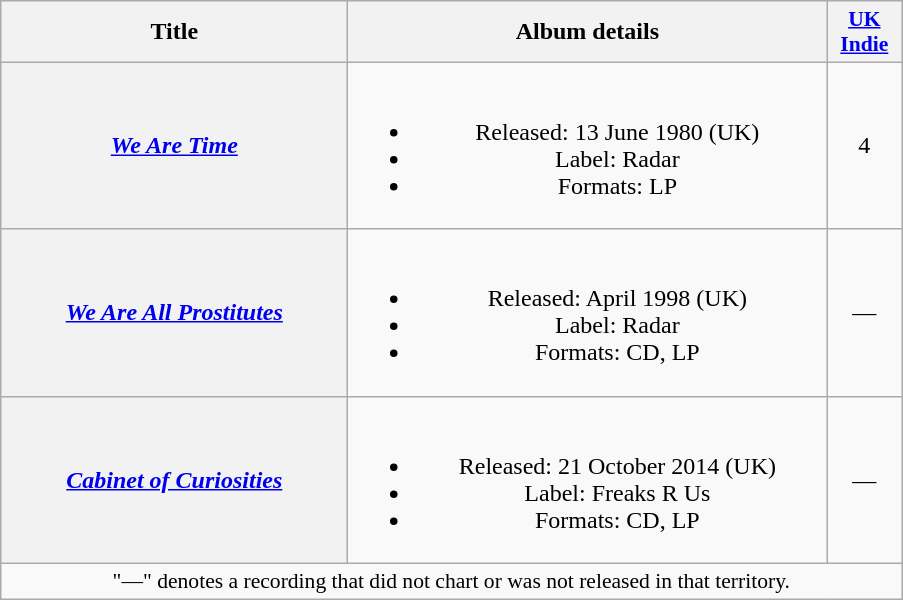<table class="wikitable plainrowheaders" style="text-align:center;">
<tr>
<th scope="col" rowspan="1" style="width:14em;">Title</th>
<th scope="col" rowspan="1" style="width:19.5em;">Album details</th>
<th scope="col" rowspan="1" style="width:3em;font-size:90%;"><a href='#'>UK Indie</a><br></th>
</tr>
<tr>
<th scope="row"><em><a href='#'>We Are Time</a></em></th>
<td><br><ul><li>Released: 13 June 1980 <span>(UK)</span></li><li>Label: Radar</li><li>Formats: LP</li></ul></td>
<td>4</td>
</tr>
<tr>
<th scope="row"><em><a href='#'>We Are All Prostitutes</a></em></th>
<td><br><ul><li>Released: April 1998 <span>(UK)</span></li><li>Label: Radar</li><li>Formats: CD, LP</li></ul></td>
<td>—</td>
</tr>
<tr>
<th scope="row"><em><a href='#'>Cabinet of Curiosities</a></em></th>
<td><br><ul><li>Released: 21 October 2014 <span>(UK)</span></li><li>Label: Freaks R Us</li><li>Formats: CD, LP</li></ul></td>
<td>—</td>
</tr>
<tr>
<td colspan="6" style="font-size:90%">"—" denotes a recording that did not chart or was not released in that territory.</td>
</tr>
</table>
